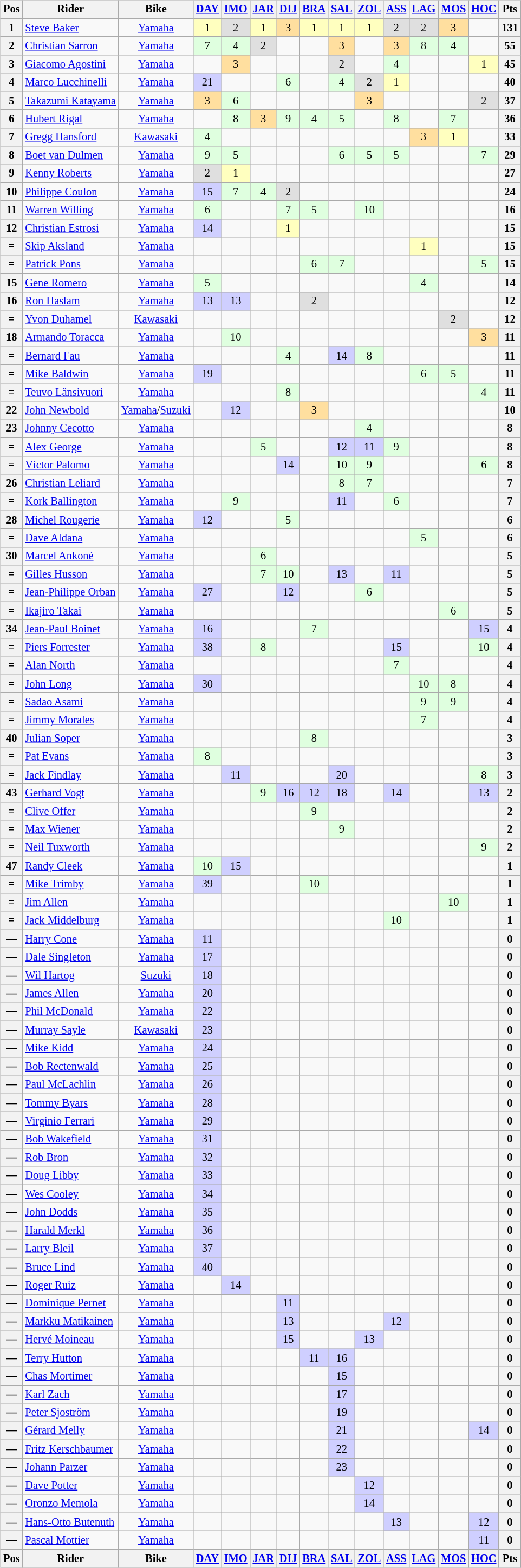<table>
<tr>
<td><br><table class="wikitable" style="font-size: 85%; text-align: center;">
<tr valign="top">
<th valign="middle">Pos</th>
<th valign="middle">Rider</th>
<th valign="middle">Bike</th>
<th><a href='#'>DAY</a><br></th>
<th><a href='#'>IMO</a><br></th>
<th><a href='#'>JAR</a><br></th>
<th><a href='#'>DIJ</a><br></th>
<th><a href='#'>BRA</a><br></th>
<th><a href='#'>SAL</a><br></th>
<th><a href='#'>ZOL</a><br></th>
<th><a href='#'>ASS</a><br></th>
<th><a href='#'>LAG</a><br></th>
<th><a href='#'>MOS</a><br></th>
<th><a href='#'>HOC</a><br></th>
<th valign="middle">Pts</th>
</tr>
<tr>
<th>1</th>
<td align="left"> <a href='#'>Steve Baker</a></td>
<td><a href='#'>Yamaha</a></td>
<td style="background:#ffffbf;">1</td>
<td style="background:#dfdfdf;">2</td>
<td style="background:#ffffbf;">1</td>
<td style="background:#ffdf9f;">3</td>
<td style="background:#ffffbf;">1</td>
<td style="background:#ffffbf;">1</td>
<td style="background:#ffffbf;">1</td>
<td style="background:#dfdfdf;">2</td>
<td style="background:#dfdfdf;">2</td>
<td style="background:#ffdf9f;">3</td>
<td></td>
<th>131</th>
</tr>
<tr>
<th>2</th>
<td align="left"> <a href='#'>Christian Sarron</a></td>
<td><a href='#'>Yamaha</a></td>
<td style="background:#dfffdf;">7</td>
<td style="background:#dfffdf;">4</td>
<td style="background:#dfdfdf;">2</td>
<td></td>
<td></td>
<td style="background:#ffdf9f;">3</td>
<td></td>
<td style="background:#ffdf9f;">3</td>
<td style="background:#dfffdf;">8</td>
<td style="background:#dfffdf;">4</td>
<td></td>
<th>55</th>
</tr>
<tr>
<th>3</th>
<td align="left"> <a href='#'>Giacomo Agostini</a></td>
<td><a href='#'>Yamaha</a></td>
<td></td>
<td style="background:#ffdf9f;">3</td>
<td></td>
<td></td>
<td></td>
<td style="background:#dfdfdf;">2</td>
<td></td>
<td style="background:#dfffdf;">4</td>
<td></td>
<td></td>
<td style="background:#ffffbf;">1</td>
<th>45</th>
</tr>
<tr>
<th>4</th>
<td align="left"> <a href='#'>Marco Lucchinelli</a></td>
<td><a href='#'>Yamaha</a></td>
<td style="background:#cfcfff;">21</td>
<td></td>
<td></td>
<td style="background:#dfffdf;">6</td>
<td></td>
<td style="background:#dfffdf;">4</td>
<td style="background:#dfdfdf;">2</td>
<td style="background:#ffffbf;">1</td>
<td></td>
<td></td>
<td></td>
<th>40</th>
</tr>
<tr>
<th>5</th>
<td align="left"> <a href='#'>Takazumi Katayama</a></td>
<td><a href='#'>Yamaha</a></td>
<td style="background:#ffdf9f;">3</td>
<td style="background:#dfffdf;">6</td>
<td></td>
<td></td>
<td></td>
<td></td>
<td style="background:#ffdf9f;">3</td>
<td></td>
<td></td>
<td></td>
<td style="background:#dfdfdf;">2</td>
<th>37</th>
</tr>
<tr>
<th>6</th>
<td align="left"> <a href='#'>Hubert Rigal</a></td>
<td><a href='#'>Yamaha</a></td>
<td></td>
<td style="background:#dfffdf;">8</td>
<td style="background:#ffdf9f;">3</td>
<td style="background:#dfffdf;">9</td>
<td style="background:#dfffdf;">4</td>
<td style="background:#dfffdf;">5</td>
<td></td>
<td style="background:#dfffdf;">8</td>
<td></td>
<td style="background:#dfffdf;">7</td>
<td></td>
<th>36</th>
</tr>
<tr>
<th>7</th>
<td align="left"> <a href='#'>Gregg Hansford</a></td>
<td><a href='#'>Kawasaki</a></td>
<td style="background:#dfffdf;">4</td>
<td></td>
<td></td>
<td></td>
<td></td>
<td></td>
<td></td>
<td></td>
<td style="background:#ffdf9f;">3</td>
<td style="background:#ffffbf;">1</td>
<td></td>
<th>33</th>
</tr>
<tr>
<th>8</th>
<td align="left"> <a href='#'>Boet van Dulmen</a></td>
<td><a href='#'>Yamaha</a></td>
<td style="background:#dfffdf;">9</td>
<td style="background:#dfffdf;">5</td>
<td></td>
<td></td>
<td></td>
<td style="background:#dfffdf;">6</td>
<td style="background:#dfffdf;">5</td>
<td style="background:#dfffdf;">5</td>
<td></td>
<td></td>
<td style="background:#dfffdf;">7</td>
<th>29</th>
</tr>
<tr>
<th>9</th>
<td align="left"> <a href='#'>Kenny Roberts</a></td>
<td><a href='#'>Yamaha</a></td>
<td style="background:#dfdfdf;">2</td>
<td style="background:#ffffbf;">1</td>
<td></td>
<td></td>
<td></td>
<td></td>
<td></td>
<td></td>
<td></td>
<td></td>
<td></td>
<th>27</th>
</tr>
<tr>
<th>10</th>
<td align="left"> <a href='#'>Philippe Coulon</a></td>
<td><a href='#'>Yamaha</a></td>
<td style="background:#cfcfff;">15</td>
<td style="background:#dfffdf;">7</td>
<td style="background:#dfffdf;">4</td>
<td style="background:#dfdfdf;">2</td>
<td></td>
<td></td>
<td></td>
<td></td>
<td></td>
<td></td>
<td></td>
<th>24</th>
</tr>
<tr>
<th>11</th>
<td align="left"> <a href='#'>Warren Willing</a></td>
<td><a href='#'>Yamaha</a></td>
<td style="background:#dfffdf;">6</td>
<td></td>
<td></td>
<td style="background:#dfffdf;">7</td>
<td style="background:#dfffdf;">5</td>
<td></td>
<td style="background:#dfffdf;">10</td>
<td></td>
<td></td>
<td></td>
<td></td>
<th>16</th>
</tr>
<tr>
<th>12</th>
<td align="left"> <a href='#'>Christian Estrosi</a></td>
<td><a href='#'>Yamaha</a></td>
<td style="background:#cfcfff;">14</td>
<td></td>
<td></td>
<td style="background:#ffffbf;">1</td>
<td></td>
<td></td>
<td></td>
<td></td>
<td></td>
<td></td>
<td></td>
<th>15</th>
</tr>
<tr>
<th>=</th>
<td align="left"> <a href='#'>Skip Aksland</a></td>
<td><a href='#'>Yamaha</a></td>
<td></td>
<td></td>
<td></td>
<td></td>
<td></td>
<td></td>
<td></td>
<td></td>
<td style="background:#ffffbf;">1</td>
<td></td>
<td></td>
<th>15</th>
</tr>
<tr>
<th>=</th>
<td align="left"> <a href='#'>Patrick Pons</a></td>
<td><a href='#'>Yamaha</a></td>
<td></td>
<td></td>
<td></td>
<td></td>
<td style="background:#dfffdf;">6</td>
<td style="background:#dfffdf;">7</td>
<td></td>
<td></td>
<td></td>
<td></td>
<td style="background:#dfffdf;">5</td>
<th>15</th>
</tr>
<tr>
<th>15</th>
<td align="left"> <a href='#'>Gene Romero</a></td>
<td><a href='#'>Yamaha</a></td>
<td style="background:#dfffdf;">5</td>
<td></td>
<td></td>
<td></td>
<td></td>
<td></td>
<td></td>
<td></td>
<td style="background:#dfffdf;">4</td>
<td></td>
<td></td>
<th>14</th>
</tr>
<tr>
<th>16</th>
<td align="left"> <a href='#'>Ron Haslam</a></td>
<td><a href='#'>Yamaha</a></td>
<td style="background:#cfcfff;">13</td>
<td style="background:#cfcfff;">13</td>
<td></td>
<td></td>
<td style="background:#dfdfdf;">2</td>
<td></td>
<td></td>
<td></td>
<td></td>
<td></td>
<td></td>
<th>12</th>
</tr>
<tr>
<th>=</th>
<td align="left"> <a href='#'>Yvon Duhamel</a></td>
<td><a href='#'>Kawasaki</a></td>
<td></td>
<td></td>
<td></td>
<td></td>
<td></td>
<td></td>
<td></td>
<td></td>
<td></td>
<td style="background:#dfdfdf;">2</td>
<td></td>
<th>12</th>
</tr>
<tr>
<th>18</th>
<td align="left"> <a href='#'>Armando Toracca</a></td>
<td><a href='#'>Yamaha</a></td>
<td></td>
<td style="background:#dfffdf;">10</td>
<td></td>
<td></td>
<td></td>
<td></td>
<td></td>
<td></td>
<td></td>
<td></td>
<td style="background:#ffdf9f;">3</td>
<th>11</th>
</tr>
<tr>
<th>=</th>
<td align="left"> <a href='#'>Bernard Fau</a></td>
<td><a href='#'>Yamaha</a></td>
<td></td>
<td></td>
<td></td>
<td style="background:#dfffdf;">4</td>
<td></td>
<td style="background:#cfcfff;">14</td>
<td style="background:#dfffdf;">8</td>
<td></td>
<td></td>
<td></td>
<td></td>
<th>11</th>
</tr>
<tr>
<th>=</th>
<td align="left"> <a href='#'>Mike Baldwin</a></td>
<td><a href='#'>Yamaha</a></td>
<td style="background:#cfcfff;">19</td>
<td></td>
<td></td>
<td></td>
<td></td>
<td></td>
<td></td>
<td></td>
<td style="background:#dfffdf;">6</td>
<td style="background:#dfffdf;">5</td>
<td></td>
<th>11</th>
</tr>
<tr>
<th>=</th>
<td align="left"> <a href='#'>Teuvo Länsivuori</a></td>
<td><a href='#'>Yamaha</a></td>
<td></td>
<td></td>
<td></td>
<td style="background:#dfffdf;">8</td>
<td></td>
<td></td>
<td></td>
<td></td>
<td></td>
<td></td>
<td style="background:#dfffdf;">4</td>
<th>11</th>
</tr>
<tr>
<th>22</th>
<td align="left"> <a href='#'>John Newbold</a></td>
<td><a href='#'>Yamaha</a>/<a href='#'>Suzuki</a></td>
<td></td>
<td style="background:#cfcfff;">12</td>
<td></td>
<td></td>
<td style="background:#ffdf9f;">3</td>
<td></td>
<td></td>
<td></td>
<td></td>
<td></td>
<td></td>
<th>10</th>
</tr>
<tr>
<th>23</th>
<td align="left"> <a href='#'>Johnny Cecotto</a></td>
<td><a href='#'>Yamaha</a></td>
<td></td>
<td></td>
<td></td>
<td></td>
<td></td>
<td></td>
<td style="background:#dfffdf;">4</td>
<td></td>
<td></td>
<td></td>
<td></td>
<th>8</th>
</tr>
<tr>
<th>=</th>
<td align="left"> <a href='#'>Alex George</a></td>
<td><a href='#'>Yamaha</a></td>
<td></td>
<td></td>
<td style="background:#dfffdf;">5</td>
<td></td>
<td></td>
<td style="background:#cfcfff;">12</td>
<td style="background:#cfcfff;">11</td>
<td style="background:#dfffdf;">9</td>
<td></td>
<td></td>
<td></td>
<th>8</th>
</tr>
<tr>
<th>=</th>
<td align="left"> <a href='#'>Víctor Palomo</a></td>
<td><a href='#'>Yamaha</a></td>
<td></td>
<td></td>
<td></td>
<td style="background:#cfcfff;">14</td>
<td></td>
<td style="background:#dfffdf;">10</td>
<td style="background:#dfffdf;">9</td>
<td></td>
<td></td>
<td></td>
<td style="background:#dfffdf;">6</td>
<th>8</th>
</tr>
<tr>
<th>26</th>
<td align="left"> <a href='#'>Christian Leliard</a></td>
<td><a href='#'>Yamaha</a></td>
<td></td>
<td></td>
<td></td>
<td></td>
<td></td>
<td style="background:#dfffdf;">8</td>
<td style="background:#dfffdf;">7</td>
<td></td>
<td></td>
<td></td>
<td></td>
<th>7</th>
</tr>
<tr>
<th>=</th>
<td align="left"> <a href='#'>Kork Ballington</a></td>
<td><a href='#'>Yamaha</a></td>
<td></td>
<td style="background:#dfffdf;">9</td>
<td></td>
<td></td>
<td></td>
<td style="background:#cfcfff;">11</td>
<td></td>
<td style="background:#dfffdf;">6</td>
<td></td>
<td></td>
<td></td>
<th>7</th>
</tr>
<tr>
<th>28</th>
<td align="left"> <a href='#'>Michel Rougerie</a></td>
<td><a href='#'>Yamaha</a></td>
<td style="background:#cfcfff;">12</td>
<td></td>
<td></td>
<td style="background:#dfffdf;">5</td>
<td></td>
<td></td>
<td></td>
<td></td>
<td></td>
<td></td>
<td></td>
<th>6</th>
</tr>
<tr>
<th>=</th>
<td align="left"> <a href='#'>Dave Aldana</a></td>
<td><a href='#'>Yamaha</a></td>
<td></td>
<td></td>
<td></td>
<td></td>
<td></td>
<td></td>
<td></td>
<td></td>
<td style="background:#dfffdf;">5</td>
<td></td>
<td></td>
<th>6</th>
</tr>
<tr>
<th>30</th>
<td align="left"> <a href='#'>Marcel Ankoné</a></td>
<td><a href='#'>Yamaha</a></td>
<td></td>
<td></td>
<td style="background:#dfffdf;">6</td>
<td></td>
<td></td>
<td></td>
<td></td>
<td></td>
<td></td>
<td></td>
<td></td>
<th>5</th>
</tr>
<tr>
<th>=</th>
<td align="left"> <a href='#'>Gilles Husson</a></td>
<td><a href='#'>Yamaha</a></td>
<td></td>
<td></td>
<td style="background:#dfffdf;">7</td>
<td style="background:#dfffdf;">10</td>
<td></td>
<td style="background:#cfcfff;">13</td>
<td></td>
<td style="background:#cfcfff;">11</td>
<td></td>
<td></td>
<td></td>
<th>5</th>
</tr>
<tr>
<th>=</th>
<td align="left"> <a href='#'>Jean-Philippe Orban</a></td>
<td><a href='#'>Yamaha</a></td>
<td style="background:#cfcfff;">27</td>
<td></td>
<td></td>
<td style="background:#cfcfff;">12</td>
<td></td>
<td></td>
<td style="background:#dfffdf;">6</td>
<td></td>
<td></td>
<td></td>
<td></td>
<th>5</th>
</tr>
<tr>
<th>=</th>
<td align="left"> <a href='#'>Ikajiro Takai</a></td>
<td><a href='#'>Yamaha</a></td>
<td></td>
<td></td>
<td></td>
<td></td>
<td></td>
<td></td>
<td></td>
<td></td>
<td></td>
<td style="background:#dfffdf;">6</td>
<td></td>
<th>5</th>
</tr>
<tr>
<th>34</th>
<td align="left"> <a href='#'>Jean-Paul Boinet</a></td>
<td><a href='#'>Yamaha</a></td>
<td style="background:#cfcfff;">16</td>
<td></td>
<td></td>
<td></td>
<td style="background:#dfffdf;">7</td>
<td></td>
<td></td>
<td></td>
<td></td>
<td></td>
<td style="background:#cfcfff;">15</td>
<th>4</th>
</tr>
<tr>
<th>=</th>
<td align="left"> <a href='#'>Piers Forrester</a></td>
<td><a href='#'>Yamaha</a></td>
<td style="background:#cfcfff;">38</td>
<td></td>
<td style="background:#dfffdf;">8</td>
<td></td>
<td></td>
<td></td>
<td></td>
<td style="background:#cfcfff;">15</td>
<td></td>
<td></td>
<td style="background:#dfffdf;">10</td>
<th>4</th>
</tr>
<tr>
<th>=</th>
<td align="left"> <a href='#'>Alan North</a></td>
<td><a href='#'>Yamaha</a></td>
<td></td>
<td></td>
<td></td>
<td></td>
<td></td>
<td></td>
<td></td>
<td style="background:#dfffdf;">7</td>
<td></td>
<td></td>
<td></td>
<th>4</th>
</tr>
<tr>
<th>=</th>
<td align="left"> <a href='#'>John Long</a></td>
<td><a href='#'>Yamaha</a></td>
<td style="background:#cfcfff;">30</td>
<td></td>
<td></td>
<td></td>
<td></td>
<td></td>
<td></td>
<td></td>
<td style="background:#dfffdf;">10</td>
<td style="background:#dfffdf;">8</td>
<td></td>
<th>4</th>
</tr>
<tr>
<th>=</th>
<td align="left"> <a href='#'>Sadao Asami</a></td>
<td><a href='#'>Yamaha</a></td>
<td></td>
<td></td>
<td></td>
<td></td>
<td></td>
<td></td>
<td></td>
<td></td>
<td style="background:#dfffdf;">9</td>
<td style="background:#dfffdf;">9</td>
<td></td>
<th>4</th>
</tr>
<tr>
<th>=</th>
<td align="left"> <a href='#'>Jimmy Morales</a></td>
<td><a href='#'>Yamaha</a></td>
<td></td>
<td></td>
<td></td>
<td></td>
<td></td>
<td></td>
<td></td>
<td></td>
<td style="background:#dfffdf;">7</td>
<td></td>
<td></td>
<th>4</th>
</tr>
<tr>
<th>40</th>
<td align="left"> <a href='#'>Julian Soper</a></td>
<td><a href='#'>Yamaha</a></td>
<td></td>
<td></td>
<td></td>
<td></td>
<td style="background:#dfffdf;">8</td>
<td></td>
<td></td>
<td></td>
<td></td>
<td></td>
<td></td>
<th>3</th>
</tr>
<tr>
<th>=</th>
<td align="left"> <a href='#'>Pat Evans</a></td>
<td><a href='#'>Yamaha</a></td>
<td style="background:#dfffdf;">8</td>
<td></td>
<td></td>
<td></td>
<td></td>
<td></td>
<td></td>
<td></td>
<td></td>
<td></td>
<td></td>
<th>3</th>
</tr>
<tr>
<th>=</th>
<td align="left"> <a href='#'>Jack Findlay</a></td>
<td><a href='#'>Yamaha</a></td>
<td></td>
<td style="background:#cfcfff;">11</td>
<td></td>
<td></td>
<td></td>
<td style="background:#cfcfff;">20</td>
<td></td>
<td></td>
<td></td>
<td></td>
<td style="background:#dfffdf;">8</td>
<th>3</th>
</tr>
<tr>
<th>43</th>
<td align="left"> <a href='#'>Gerhard Vogt</a></td>
<td><a href='#'>Yamaha</a></td>
<td></td>
<td></td>
<td style="background:#dfffdf;">9</td>
<td style="background:#cfcfff;">16</td>
<td style="background:#cfcfff;">12</td>
<td style="background:#cfcfff;">18</td>
<td></td>
<td style="background:#cfcfff;">14</td>
<td></td>
<td></td>
<td style="background:#cfcfff;">13</td>
<th>2</th>
</tr>
<tr>
<th>=</th>
<td align="left"> <a href='#'>Clive Offer</a></td>
<td><a href='#'>Yamaha</a></td>
<td></td>
<td></td>
<td></td>
<td></td>
<td style="background:#dfffdf;">9</td>
<td></td>
<td></td>
<td></td>
<td></td>
<td></td>
<td></td>
<th>2</th>
</tr>
<tr>
<th>=</th>
<td align="left"> <a href='#'>Max Wiener</a></td>
<td><a href='#'>Yamaha</a></td>
<td></td>
<td></td>
<td></td>
<td></td>
<td></td>
<td style="background:#dfffdf;">9</td>
<td></td>
<td></td>
<td></td>
<td></td>
<td></td>
<th>2</th>
</tr>
<tr>
<th>=</th>
<td align="left"> <a href='#'>Neil Tuxworth</a></td>
<td><a href='#'>Yamaha</a></td>
<td></td>
<td></td>
<td></td>
<td></td>
<td></td>
<td></td>
<td></td>
<td></td>
<td></td>
<td></td>
<td style="background:#dfffdf;">9</td>
<th>2</th>
</tr>
<tr>
<th>47</th>
<td align="left"> <a href='#'>Randy Cleek</a></td>
<td><a href='#'>Yamaha</a></td>
<td style="background:#dfffdf;">10</td>
<td style="background:#cfcfff;">15</td>
<td></td>
<td></td>
<td></td>
<td></td>
<td></td>
<td></td>
<td></td>
<td></td>
<td></td>
<th>1</th>
</tr>
<tr>
<th>=</th>
<td align="left"> <a href='#'>Mike Trimby</a></td>
<td><a href='#'>Yamaha</a></td>
<td style="background:#cfcfff;">39</td>
<td></td>
<td></td>
<td></td>
<td style="background:#dfffdf;">10</td>
<td></td>
<td></td>
<td></td>
<td></td>
<td></td>
<td></td>
<th>1</th>
</tr>
<tr>
<th>=</th>
<td align="left"> <a href='#'>Jim Allen</a></td>
<td><a href='#'>Yamaha</a></td>
<td></td>
<td></td>
<td></td>
<td></td>
<td></td>
<td></td>
<td></td>
<td></td>
<td></td>
<td style="background:#dfffdf;">10</td>
<td></td>
<th>1</th>
</tr>
<tr>
<th>=</th>
<td align="left"> <a href='#'>Jack Middelburg</a></td>
<td><a href='#'>Yamaha</a></td>
<td></td>
<td></td>
<td></td>
<td></td>
<td></td>
<td></td>
<td></td>
<td style="background:#dfffdf;">10</td>
<td></td>
<td></td>
<td></td>
<th>1</th>
</tr>
<tr>
<th>—</th>
<td align="left"> <a href='#'>Harry Cone</a></td>
<td><a href='#'>Yamaha</a></td>
<td style="background:#cfcfff;">11</td>
<td></td>
<td></td>
<td></td>
<td></td>
<td></td>
<td></td>
<td></td>
<td></td>
<td></td>
<td></td>
<th>0</th>
</tr>
<tr>
<th>—</th>
<td align="left"> <a href='#'>Dale Singleton</a></td>
<td><a href='#'>Yamaha</a></td>
<td style="background:#cfcfff;">17</td>
<td></td>
<td></td>
<td></td>
<td></td>
<td></td>
<td></td>
<td></td>
<td></td>
<td></td>
<td></td>
<th>0</th>
</tr>
<tr>
<th>—</th>
<td align="left"> <a href='#'>Wil Hartog</a></td>
<td><a href='#'>Suzuki</a></td>
<td style="background:#cfcfff;">18</td>
<td></td>
<td></td>
<td></td>
<td></td>
<td></td>
<td></td>
<td></td>
<td></td>
<td></td>
<td></td>
<th>0</th>
</tr>
<tr>
<th>—</th>
<td align="left"> <a href='#'>James Allen</a></td>
<td><a href='#'>Yamaha</a></td>
<td style="background:#cfcfff;">20</td>
<td></td>
<td></td>
<td></td>
<td></td>
<td></td>
<td></td>
<td></td>
<td></td>
<td></td>
<td></td>
<th>0</th>
</tr>
<tr>
<th>—</th>
<td align="left"> <a href='#'>Phil McDonald</a></td>
<td><a href='#'>Yamaha</a></td>
<td style="background:#cfcfff;">22</td>
<td></td>
<td></td>
<td></td>
<td></td>
<td></td>
<td></td>
<td></td>
<td></td>
<td></td>
<td></td>
<th>0</th>
</tr>
<tr>
<th>—</th>
<td align="left"> <a href='#'>Murray Sayle</a></td>
<td><a href='#'>Kawasaki</a></td>
<td style="background:#cfcfff;">23</td>
<td></td>
<td></td>
<td></td>
<td></td>
<td></td>
<td></td>
<td></td>
<td></td>
<td></td>
<td></td>
<th>0</th>
</tr>
<tr>
<th>—</th>
<td align="left"> <a href='#'>Mike Kidd</a></td>
<td><a href='#'>Yamaha</a></td>
<td style="background:#cfcfff;">24</td>
<td></td>
<td></td>
<td></td>
<td></td>
<td></td>
<td></td>
<td></td>
<td></td>
<td></td>
<td></td>
<th>0</th>
</tr>
<tr>
<th>—</th>
<td align="left"> <a href='#'>Bob Rectenwald</a></td>
<td><a href='#'>Yamaha</a></td>
<td style="background:#cfcfff;">25</td>
<td></td>
<td></td>
<td></td>
<td></td>
<td></td>
<td></td>
<td></td>
<td></td>
<td></td>
<td></td>
<th>0</th>
</tr>
<tr>
<th>—</th>
<td align="left"> <a href='#'>Paul McLachlin</a></td>
<td><a href='#'>Yamaha</a></td>
<td style="background:#cfcfff;">26</td>
<td></td>
<td></td>
<td></td>
<td></td>
<td></td>
<td></td>
<td></td>
<td></td>
<td></td>
<td></td>
<th>0</th>
</tr>
<tr>
<th>—</th>
<td align="left"> <a href='#'>Tommy Byars</a></td>
<td><a href='#'>Yamaha</a></td>
<td style="background:#cfcfff;">28</td>
<td></td>
<td></td>
<td></td>
<td></td>
<td></td>
<td></td>
<td></td>
<td></td>
<td></td>
<td></td>
<th>0</th>
</tr>
<tr>
<th>—</th>
<td align="left"> <a href='#'>Virginio Ferrari</a></td>
<td><a href='#'>Yamaha</a></td>
<td style="background:#cfcfff;">29</td>
<td></td>
<td></td>
<td></td>
<td></td>
<td></td>
<td></td>
<td></td>
<td></td>
<td></td>
<td></td>
<th>0</th>
</tr>
<tr>
<th>—</th>
<td align="left"> <a href='#'>Bob Wakefield</a></td>
<td><a href='#'>Yamaha</a></td>
<td style="background:#cfcfff;">31</td>
<td></td>
<td></td>
<td></td>
<td></td>
<td></td>
<td></td>
<td></td>
<td></td>
<td></td>
<td></td>
<th>0</th>
</tr>
<tr>
<th>—</th>
<td align="left"> <a href='#'>Rob Bron</a></td>
<td><a href='#'>Yamaha</a></td>
<td style="background:#cfcfff;">32</td>
<td></td>
<td></td>
<td></td>
<td></td>
<td></td>
<td></td>
<td></td>
<td></td>
<td></td>
<td></td>
<th>0</th>
</tr>
<tr>
<th>—</th>
<td align="left"> <a href='#'>Doug Libby</a></td>
<td><a href='#'>Yamaha</a></td>
<td style="background:#cfcfff;">33</td>
<td></td>
<td></td>
<td></td>
<td></td>
<td></td>
<td></td>
<td></td>
<td></td>
<td></td>
<td></td>
<th>0</th>
</tr>
<tr>
<th>—</th>
<td align="left"> <a href='#'>Wes Cooley</a></td>
<td><a href='#'>Yamaha</a></td>
<td style="background:#cfcfff;">34</td>
<td></td>
<td></td>
<td></td>
<td></td>
<td></td>
<td></td>
<td></td>
<td></td>
<td></td>
<td></td>
<th>0</th>
</tr>
<tr>
<th>—</th>
<td align="left"> <a href='#'>John Dodds</a></td>
<td><a href='#'>Yamaha</a></td>
<td style="background:#cfcfff;">35</td>
<td></td>
<td></td>
<td></td>
<td></td>
<td></td>
<td></td>
<td></td>
<td></td>
<td></td>
<td></td>
<th>0</th>
</tr>
<tr>
<th>—</th>
<td align="left"> <a href='#'>Harald Merkl</a></td>
<td><a href='#'>Yamaha</a></td>
<td style="background:#cfcfff;">36</td>
<td></td>
<td></td>
<td></td>
<td></td>
<td></td>
<td></td>
<td></td>
<td></td>
<td></td>
<td></td>
<th>0</th>
</tr>
<tr>
<th>—</th>
<td align="left"> <a href='#'>Larry Bleil</a></td>
<td><a href='#'>Yamaha</a></td>
<td style="background:#cfcfff;">37</td>
<td></td>
<td></td>
<td></td>
<td></td>
<td></td>
<td></td>
<td></td>
<td></td>
<td></td>
<td></td>
<th>0</th>
</tr>
<tr>
<th>—</th>
<td align="left"> <a href='#'>Bruce Lind</a></td>
<td><a href='#'>Yamaha</a></td>
<td style="background:#cfcfff;">40</td>
<td></td>
<td></td>
<td></td>
<td></td>
<td></td>
<td></td>
<td></td>
<td></td>
<td></td>
<td></td>
<th>0</th>
</tr>
<tr>
<th>—</th>
<td align="left"> <a href='#'>Roger Ruiz</a></td>
<td><a href='#'>Yamaha</a></td>
<td></td>
<td style="background:#cfcfff;">14</td>
<td></td>
<td></td>
<td></td>
<td></td>
<td></td>
<td></td>
<td></td>
<td></td>
<td></td>
<th>0</th>
</tr>
<tr>
<th>—</th>
<td align="left"> <a href='#'>Dominique Pernet</a></td>
<td><a href='#'>Yamaha</a></td>
<td></td>
<td></td>
<td></td>
<td style="background:#cfcfff;">11</td>
<td></td>
<td></td>
<td></td>
<td></td>
<td></td>
<td></td>
<td></td>
<th>0</th>
</tr>
<tr>
<th>—</th>
<td align="left"> <a href='#'>Markku Matikainen</a></td>
<td><a href='#'>Yamaha</a></td>
<td></td>
<td></td>
<td></td>
<td style="background:#cfcfff;">13</td>
<td></td>
<td></td>
<td></td>
<td style="background:#cfcfff;">12</td>
<td></td>
<td></td>
<td></td>
<th>0</th>
</tr>
<tr>
<th>—</th>
<td align="left"> <a href='#'>Hervé Moineau</a></td>
<td><a href='#'>Yamaha</a></td>
<td></td>
<td></td>
<td></td>
<td style="background:#cfcfff;">15</td>
<td></td>
<td></td>
<td style="background:#cfcfff;">13</td>
<td></td>
<td></td>
<td></td>
<td></td>
<th>0</th>
</tr>
<tr>
<th>—</th>
<td align="left"> <a href='#'>Terry Hutton</a></td>
<td><a href='#'>Yamaha</a></td>
<td></td>
<td></td>
<td></td>
<td></td>
<td style="background:#cfcfff;">11</td>
<td style="background:#cfcfff;">16</td>
<td></td>
<td></td>
<td></td>
<td></td>
<td></td>
<th>0</th>
</tr>
<tr>
<th>—</th>
<td align="left"> <a href='#'>Chas Mortimer</a></td>
<td><a href='#'>Yamaha</a></td>
<td></td>
<td></td>
<td></td>
<td></td>
<td></td>
<td style="background:#cfcfff;">15</td>
<td></td>
<td></td>
<td></td>
<td></td>
<td></td>
<th>0</th>
</tr>
<tr>
<th>—</th>
<td align="left"> <a href='#'>Karl Zach</a></td>
<td><a href='#'>Yamaha</a></td>
<td></td>
<td></td>
<td></td>
<td></td>
<td></td>
<td style="background:#cfcfff;">17</td>
<td></td>
<td></td>
<td></td>
<td></td>
<td></td>
<th>0</th>
</tr>
<tr>
<th>—</th>
<td align="left"> <a href='#'>Peter Sjoström</a></td>
<td><a href='#'>Yamaha</a></td>
<td></td>
<td></td>
<td></td>
<td></td>
<td></td>
<td style="background:#cfcfff;">19</td>
<td></td>
<td></td>
<td></td>
<td></td>
<td></td>
<th>0</th>
</tr>
<tr>
<th>—</th>
<td align="left"> <a href='#'>Gérard Melly</a></td>
<td><a href='#'>Yamaha</a></td>
<td></td>
<td></td>
<td></td>
<td></td>
<td></td>
<td style="background:#cfcfff;">21</td>
<td></td>
<td></td>
<td></td>
<td></td>
<td style="background:#cfcfff;">14</td>
<th>0</th>
</tr>
<tr>
<th>—</th>
<td align="left"> <a href='#'>Fritz Kerschbaumer</a></td>
<td><a href='#'>Yamaha</a></td>
<td></td>
<td></td>
<td></td>
<td></td>
<td></td>
<td style="background:#cfcfff;">22</td>
<td></td>
<td></td>
<td></td>
<td></td>
<td></td>
<th>0</th>
</tr>
<tr>
<th>—</th>
<td align="left"> <a href='#'>Johann Parzer</a></td>
<td><a href='#'>Yamaha</a></td>
<td></td>
<td></td>
<td></td>
<td></td>
<td></td>
<td style="background:#cfcfff;">23</td>
<td></td>
<td></td>
<td></td>
<td></td>
<td></td>
<th>0</th>
</tr>
<tr>
<th>—</th>
<td align="left"> <a href='#'>Dave Potter</a></td>
<td><a href='#'>Yamaha</a></td>
<td></td>
<td></td>
<td></td>
<td></td>
<td></td>
<td></td>
<td style="background:#cfcfff;">12</td>
<td></td>
<td></td>
<td></td>
<td></td>
<th>0</th>
</tr>
<tr>
<th>—</th>
<td align="left"> <a href='#'>Oronzo Memola</a></td>
<td><a href='#'>Yamaha</a></td>
<td></td>
<td></td>
<td></td>
<td></td>
<td></td>
<td></td>
<td style="background:#cfcfff;">14</td>
<td></td>
<td></td>
<td></td>
<td></td>
<th>0</th>
</tr>
<tr>
<th>—</th>
<td align="left"> <a href='#'>Hans-Otto Butenuth</a></td>
<td><a href='#'>Yamaha</a></td>
<td></td>
<td></td>
<td></td>
<td></td>
<td></td>
<td></td>
<td></td>
<td style="background:#cfcfff;">13</td>
<td></td>
<td></td>
<td style="background:#cfcfff;">12</td>
<th>0</th>
</tr>
<tr>
<th>—</th>
<td align="left"> <a href='#'>Pascal Mottier</a></td>
<td><a href='#'>Yamaha</a></td>
<td></td>
<td></td>
<td></td>
<td></td>
<td></td>
<td></td>
<td></td>
<td></td>
<td></td>
<td></td>
<td style="background:#cfcfff;">11</td>
<th>0</th>
</tr>
<tr valign="top">
<th valign="middle">Pos</th>
<th valign="middle">Rider</th>
<th valign="middle">Bike</th>
<th><a href='#'>DAY</a><br></th>
<th><a href='#'>IMO</a><br></th>
<th><a href='#'>JAR</a><br></th>
<th><a href='#'>DIJ</a><br></th>
<th><a href='#'>BRA</a><br></th>
<th><a href='#'>SAL</a><br></th>
<th><a href='#'>ZOL</a><br></th>
<th><a href='#'>ASS</a><br></th>
<th><a href='#'>LAG</a><br></th>
<th><a href='#'>MOS</a><br></th>
<th><a href='#'>HOC</a><br></th>
<th valign="middle">Pts</th>
</tr>
</table>
</td>
<td valign="top"></td>
</tr>
</table>
